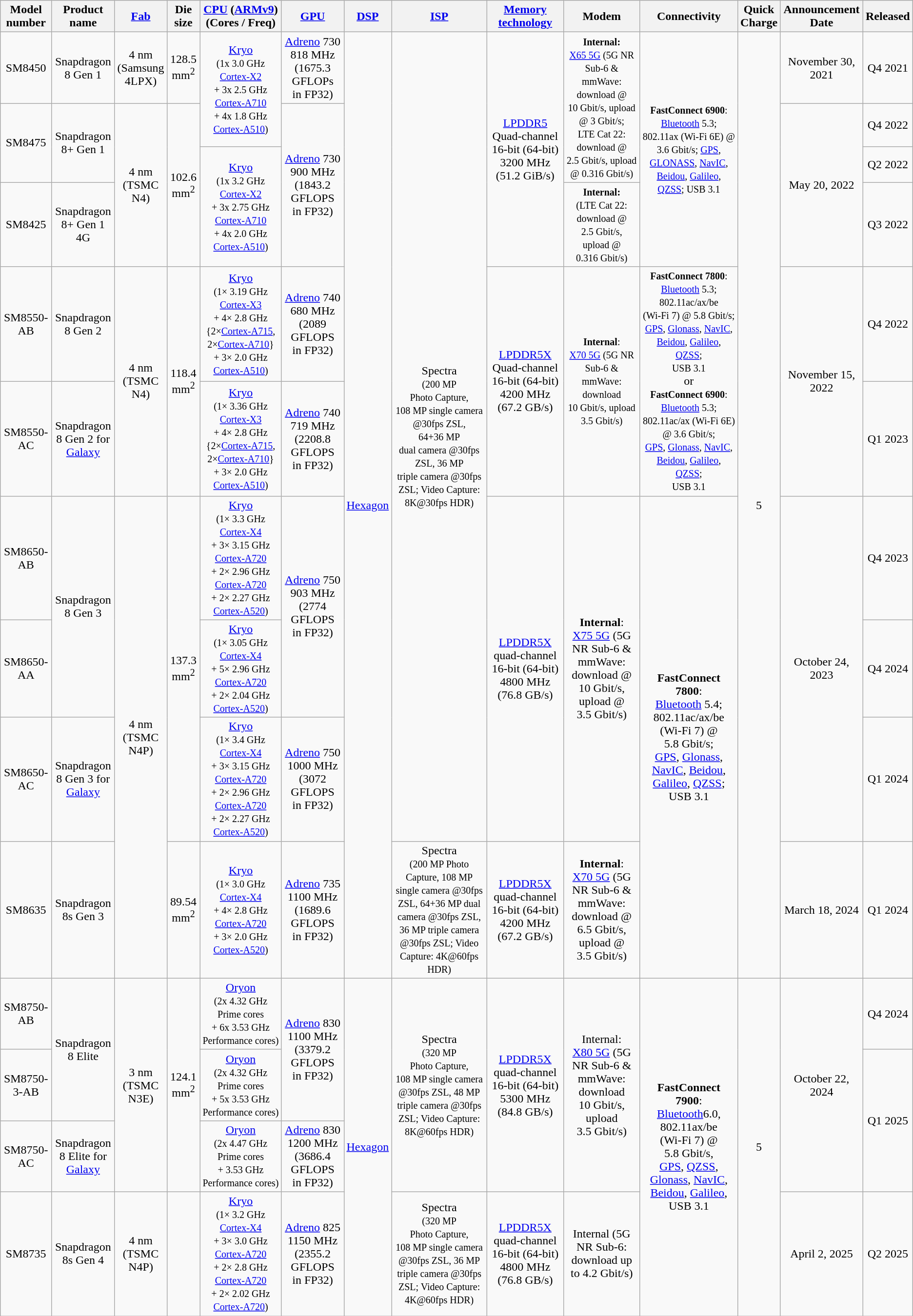<table class="wikitable sticky-header" style="max-width:100%; text-align:center">
<tr>
<th>Model number</th>
<th>Product name</th>
<th><a href='#'>Fab</a></th>
<th>Die size</th>
<th><a href='#'>CPU</a> (<a href='#'>ARMv9</a>)<br>(Cores / Freq)</th>
<th><a href='#'>GPU</a></th>
<th><a href='#'>DSP</a></th>
<th><a href='#'>ISP</a></th>
<th><a href='#'>Memory<br>technology</a></th>
<th>Modem</th>
<th>Connectivity</th>
<th>Quick<br>Charge</th>
<th>Announcement Date</th>
<th>Released</th>
</tr>
<tr>
<td>SM8450</td>
<td>Snapdragon<br>8 Gen 1</td>
<td>4 nm <br>(Samsung <br>4LPX)</td>
<td>128.5 mm<sup>2</sup></td>
<td rowspan="2"><a href='#'>Kryo</a> <br><small>(1x 3.0 GHz <a href='#'>Cortex-X2</a><br>+ 3x 2.5 GHz <a href='#'>Cortex-A710</a> <br>+ 4x 1.8 GHz <a href='#'>Cortex-A510</a>)</small></td>
<td><a href='#'>Adreno</a> 730 <br>818 MHz <br>(1675.3 GFLOPs <br>in FP32)</td>
<td rowspan="10"><a href='#'>Hexagon</a></td>
<td rowspan="9">Spectra<br><small>(200 MP Photo Capture, 108 MP single camera @30fps ZSL, 64+36 MP dual camera @30fps ZSL, 36 MP triple camera @30fps ZSL; Video Capture: 8K@30fps HDR)</small></td>
<td rowspan="4"><a href='#'>LPDDR5</a> Quad-channel<br>16-bit (64-bit) 3200 MHz <br>(51.2 GiB/s)</td>
<td rowspan="3"><small><b>Internal:</b> <br><a href='#'>X65 5G</a> (5G NR Sub-6 & mmWave: download @ 10 Gbit/s, upload @ 3 Gbit/s; <br>LTE Cat 22: download @ 2.5 Gbit/s, upload @ 0.316 Gbit/s)</small></td>
<td rowspan="4"><small><strong>FastConnect 6900</strong>: <br><a href='#'>Bluetooth</a> 5.3; <br>802.11ax (Wi-Fi 6E) @ 3.6 Gbit/s; <a href='#'>GPS</a>, <a href='#'>GLONASS</a>, <a href='#'>NavIC</a>, <a href='#'>Beidou</a>, <a href='#'>Galileo</a>, <a href='#'>QZSS</a>; USB 3.1</small></td>
<td rowspan="10">5</td>
<td>November 30, 2021</td>
<td>Q4 2021</td>
</tr>
<tr>
<td rowspan="2">SM8475</td>
<td rowspan="2">Snapdragon<br>8+ Gen 1</td>
<td rowspan="3">4 nm <br>(TSMC <br>N4)</td>
<td rowspan="3">102.6 mm<sup>2</sup></td>
<td rowspan="3"><a href='#'>Adreno</a> 730 <br>900 MHz <br>(1843.2 GFLOPS <br>in FP32)</td>
<td rowspan="3">May 20, 2022</td>
<td>Q4 2022</td>
</tr>
<tr>
<td rowspan="2"><a href='#'>Kryo</a> <br><small>(1x 3.2 GHz <a href='#'>Cortex-X2</a><br>+ 3x 2.75 GHz <a href='#'>Cortex-A710</a><br>+ 4x 2.0 GHz <a href='#'>Cortex-A510</a>)</small></td>
<td>Q2 2022</td>
</tr>
<tr>
<td>SM8425</td>
<td>Snapdragon<br>8+ Gen 1 4G</td>
<td><small><b>Internal:</b> <br>(LTE Cat 22: <br>download @ 2.5 Gbit/s, <br>upload @ 0.316 Gbit/s)</small></td>
<td>Q3 2022</td>
</tr>
<tr>
<td>SM8550-AB</td>
<td>Snapdragon <br>8 Gen 2</td>
<td rowspan="2">4 nm <br>(TSMC <br>N4)</td>
<td rowspan="2">118.4 mm<sup>2</sup></td>
<td><a href='#'>Kryo</a><br><small>(1× 3.19 GHz <a href='#'>Cortex-X3</a><br>+ 4× 2.8 GHz {2×<a href='#'>Cortex-A715</a>, 2×<a href='#'>Cortex-A710</a>}<br>+ 3× 2.0 GHz <a href='#'>Cortex-A510</a>)</small></td>
<td><a href='#'>Adreno</a> 740 <br>680 MHz <br>(2089 <br>GFLOPS <br>in FP32)</td>
<td rowspan="2"><a href='#'>LPDDR5X</a> Quad-channel 16-bit (64-bit) 4200 MHz (67.2 GB/s)</td>
<td rowspan="2"><small><strong>Internal</strong>: <br><a href='#'>X70 5G</a> (5G NR Sub-6 & mmWave: download 10 Gbit/s, upload 3.5 Gbit/s)</small></td>
<td rowspan="2"><small><strong>FastConnect 7800</strong>: <br><a href='#'>Bluetooth</a> 5.3; <br>802.11ac/ax/be <br>(Wi-Fi 7) @ 5.8 Gbit/s; <br><a href='#'>GPS</a>, <a href='#'>Glonass</a>, <a href='#'>NavIC</a>, <a href='#'>Beidou</a>, <a href='#'>Galileo</a>, <a href='#'>QZSS</a>; <br>USB 3.1<br></small>or<small><br><strong>FastConnect 6900</strong>: <br><a href='#'>Bluetooth</a> 5.3; <br>802.11ac/ax (Wi-Fi 6E) @ 3.6 Gbit/s; <br><a href='#'>GPS</a>, <a href='#'>Glonass</a>, <a href='#'>NavIC</a>, <a href='#'>Beidou</a>, <a href='#'>Galileo</a>, <a href='#'>QZSS</a>; <br>USB 3.1</small></td>
<td rowspan="2">November 15, 2022</td>
<td>Q4 2022</td>
</tr>
<tr>
<td>SM8550-AC</td>
<td>Snapdragon <br>8 Gen 2 for <a href='#'>Galaxy</a></td>
<td><a href='#'>Kryo</a><br><small>(1× 3.36 GHz <a href='#'>Cortex-X3</a><br>+ 4× 2.8 GHz {2×<a href='#'>Cortex-A715</a>, 2×<a href='#'>Cortex-A710</a>}<br>+ 3× 2.0 GHz <a href='#'>Cortex-A510</a>)</small></td>
<td><a href='#'>Adreno</a> 740 <br>719 MHz <br>(2208.8 <br>GFLOPS <br>in FP32)</td>
<td>Q1 2023</td>
</tr>
<tr>
<td>SM8650-AB</td>
<td rowspan="2">Snapdragon <br>8 Gen 3</td>
<td rowspan="4">4 nm <br>(TSMC <br>N4P)</td>
<td rowspan="3">137.3 mm<sup>2 </sup></td>
<td><a href='#'>Kryo</a><br><small>(1× 3.3 GHz <a href='#'>Cortex-X4</a> <br>+ 3× 3.15 GHz <a href='#'>Cortex-A720</a> <br>+ 2× 2.96 GHz <a href='#'>Cortex-A720</a> <br>+ 2× 2.27 GHz <a href='#'>Cortex-A520</a>)</small></td>
<td rowspan="2"><a href='#'>Adreno</a> 750 <br>903 MHz <br>(2774 <br>GFLOPS <br>in FP32)</td>
<td rowspan="3"><a href='#'>LPDDR5X</a> quad-channel 16-bit (64-bit) 4800 MHz (76.8 GB/s)</td>
<td rowspan="3"><strong>Internal</strong>: <a href='#'>X75 5G</a> (5G NR Sub-6 & mmWave: download @ 10 Gbit/s, upload @ 3.5 Gbit/s)</td>
<td rowspan="4"><strong>FastConnect 7800</strong>: <br><a href='#'>Bluetooth</a> 5.4; <br>802.11ac/ax/be (Wi-Fi 7) @ 5.8 Gbit/s; <br><a href='#'>GPS</a>, <a href='#'>Glonass</a>, <a href='#'>NavIC</a>, <a href='#'>Beidou</a>, <a href='#'>Galileo</a>, <a href='#'>QZSS</a>; USB 3.1</td>
<td rowspan="3">October 24, 2023</td>
<td>Q4 2023</td>
</tr>
<tr>
<td>SM8650-AA</td>
<td><a href='#'>Kryo</a><br><small>(1× 3.05 GHz <a href='#'>Cortex-X4</a> <br>+ 5× 2.96 GHz <a href='#'>Cortex-A720</a> <br>+ 2× 2.04 GHz <a href='#'>Cortex-A520</a>)</small></td>
<td>Q4 2024</td>
</tr>
<tr>
<td>SM8650-AC</td>
<td>Snapdragon <br>8 Gen 3 for <a href='#'>Galaxy</a></td>
<td><a href='#'>Kryo</a><br><small>(1× 3.4 GHz <a href='#'>Cortex-X4</a> <br>+ 3× 3.15 GHz <a href='#'>Cortex-A720</a> <br>+ 2× 2.96 GHz <a href='#'>Cortex-A720</a> <br>+ 2× 2.27 GHz <a href='#'>Cortex-A520</a>)</small></td>
<td><a href='#'>Adreno</a> 750 <br>1000 MHz <br>(3072 <br>GFLOPS <br>in FP32)</td>
<td>Q1 2024</td>
</tr>
<tr>
<td>SM8635</td>
<td>Snapdragon <br>8s Gen 3</td>
<td>89.54 mm<sup>2</sup></td>
<td><a href='#'>Kryo</a><br><small>(1× 3.0 GHz <a href='#'>Cortex-X4</a> <br>+ 4× 2.8 GHz <a href='#'>Cortex-A720</a> <br>+ 3× 2.0 GHz <a href='#'>Cortex-A520</a>)</small></td>
<td><a href='#'>Adreno</a> 735 <br>1100 MHz <br>(1689.6 <br>GFLOPS <br>in FP32)</td>
<td>Spectra<br><small>(200 MP Photo Capture, 108 MP single camera @30fps ZSL, 64+36 MP dual camera @30fps ZSL, 36 MP triple camera @30fps ZSL; Video Capture: 4K@60fps HDR)</small></td>
<td><a href='#'>LPDDR5X</a> quad-channel 16-bit (64-bit) <br>4200 MHz <br>(67.2 GB/s)</td>
<td><strong>Internal</strong>: <a href='#'>X70 5G</a> (5G NR Sub-6 & mmWave: download @ 6.5 Gbit/s, upload @ 3.5 Gbit/s)</td>
<td>March 18, 2024</td>
<td>Q1 2024</td>
</tr>
<tr>
<td>SM8750-AB</td>
<td rowspan="2">Snapdragon<br>8 Elite</td>
<td rowspan="3">3 nm<br>(TSMC<br>N3E)</td>
<td rowspan="3">124.1<br>mm<sup>2</sup></td>
<td><a href='#'>Oryon</a><br><small>(2x 4.32 GHz Prime cores<br>+ 6x 3.53 GHz Performance cores)</small></td>
<td rowspan="2"><a href='#'>Adreno</a> 830<br>1100 MHz<br>(3379.2<br>GFLOPS<br>in FP32)</td>
<td rowspan="4"><a href='#'>Hexagon</a></td>
<td rowspan="3">Spectra<br><small>(320 MP Photo Capture, 108 MP single camera @30fps ZSL, 48 MP triple camera @30fps ZSL; Video Capture: 8K@60fps HDR)</small></td>
<td rowspan="3"><a href='#'>LPDDR5X</a> quad-channel<br>16-bit (64-bit)<br>5300 MHz<br>(84.8 GB/s)</td>
<td rowspan="3">Internal: <a href='#'>X80 5G</a> (5G NR Sub-6 & mmWave: download 10 Gbit/s, upload 3.5 Gbit/s)</td>
<td rowspan="4"><strong>FastConnect 7900</strong>:<br><a href='#'>Bluetooth</a>6.0,<br>802.11ax/be<br>(Wi-Fi 7) @ 5.8 Gbit/s, <br><a href='#'>GPS</a>, <a href='#'>QZSS</a>, <a href='#'>Glonass</a>, <a href='#'>NavIC</a>, <a href='#'>Beidou</a>, <a href='#'>Galileo</a>, <br>USB 3.1</td>
<td rowspan="4">5</td>
<td rowspan="3">October 22, 2024</td>
<td>Q4 2024</td>
</tr>
<tr>
<td>SM8750-3-AB</td>
<td><a href='#'>Oryon</a><br><small>(2x 4.32 GHz Prime cores<br>+ 5x 3.53 GHz<br>Performance cores)</small></td>
<td rowspan="2">Q1 2025</td>
</tr>
<tr>
<td>SM8750-AC</td>
<td>Snapdragon<br>8 Elite for <a href='#'>Galaxy</a></td>
<td><a href='#'>Oryon</a><br><small>(2x 4.47 GHz Prime cores<br>+ 3.53 GHz Performance cores)</small></td>
<td><a href='#'>Adreno</a> 830<br>1200 MHz<br>(3686.4<br>GFLOPS<br>in FP32)</td>
</tr>
<tr>
<td>SM8735</td>
<td>Snapdragon<br>8s Gen 4</td>
<td>4 nm<br>(TSMC<br>N4P)</td>
<td></td>
<td><a href='#'>Kryo</a><br><small>(1× 3.2 GHz <a href='#'>Cortex-X4</a><br>+ 3× 3.0 GHz <a href='#'>Cortex-A720</a><br>+ 2× 2.8 GHz <a href='#'>Cortex-A720</a><br>+ 2× 2.02 GHz <a href='#'>Cortex-A720</a>)</small></td>
<td><a href='#'>Adreno</a> 825<br>1150 MHz<br>(2355.2<br>GFLOPS<br>in FP32)</td>
<td>Spectra<br><small>(320 MP Photo Capture, 108 MP single camera @30fps ZSL, 36 MP triple camera @30fps ZSL; Video Capture: 4K@60fps HDR)</small></td>
<td><a href='#'>LPDDR5X</a> quad-channel 16-bit (64-bit) 4800 MHz (76.8 GB/s)</td>
<td>Internal (5G NR Sub-6: download up to 4.2 Gbit/s)</td>
<td>April 2, 2025</td>
<td>Q2 2025</td>
</tr>
</table>
